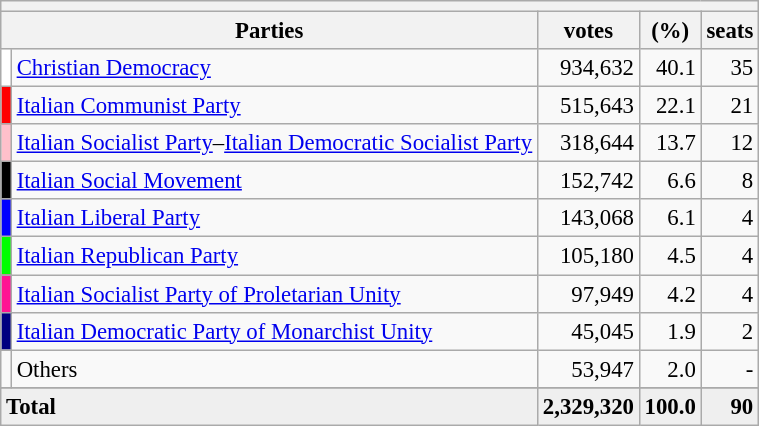<table class="wikitable" style="font-size:95%">
<tr>
<th colspan=5></th>
</tr>
<tr bgcolor="EFEFEF"|->
<th Colspan=2>Parties</th>
<th>votes</th>
<th>(%)</th>
<th>seats</th>
</tr>
<tr>
<td bgcolor=White></td>
<td><a href='#'>Christian Democracy</a></td>
<td align=right>934,632</td>
<td align=right>40.1</td>
<td align=right>35</td>
</tr>
<tr>
<td bgcolor=Red></td>
<td><a href='#'>Italian Communist Party</a></td>
<td align=right>515,643</td>
<td align=right>22.1</td>
<td align=right>21</td>
</tr>
<tr>
<td bgcolor=Pink></td>
<td><a href='#'>Italian Socialist Party</a>–<a href='#'>Italian Democratic Socialist Party</a></td>
<td align=right>318,644</td>
<td align=right>13.7</td>
<td align=right>12</td>
</tr>
<tr>
<td bgcolor=Black></td>
<td><a href='#'>Italian Social Movement</a></td>
<td align=right>152,742</td>
<td align=right>6.6</td>
<td align=right>8</td>
</tr>
<tr>
<td bgcolor=Blue></td>
<td><a href='#'>Italian Liberal Party</a></td>
<td align=right>143,068</td>
<td align=right>6.1</td>
<td align=right>4</td>
</tr>
<tr>
<td bgcolor=Lime></td>
<td><a href='#'>Italian Republican Party</a></td>
<td align=right>105,180</td>
<td align=right>4.5</td>
<td align=right>4</td>
</tr>
<tr>
<td bgcolor=Deeppink></td>
<td><a href='#'>Italian Socialist Party of Proletarian Unity</a></td>
<td align=right>97,949</td>
<td align=right>4.2</td>
<td align=right>4</td>
</tr>
<tr>
<td bgcolor=Navy></td>
<td><a href='#'>Italian Democratic Party of Monarchist Unity</a></td>
<td align=right>45,045</td>
<td align=right>1.9</td>
<td align=right>2</td>
</tr>
<tr>
<td bgcolor=></td>
<td>Others</td>
<td align=right>53,947</td>
<td align=right>2.0</td>
<td align=right>-</td>
</tr>
<tr>
</tr>
<tr bgcolor="EFEFEF">
<td colspan=2><strong>Total</strong></td>
<td align=right><strong>2,329,320</strong></td>
<td align=right><strong>100.0</strong></td>
<td align=right><strong>90</strong></td>
</tr>
</table>
